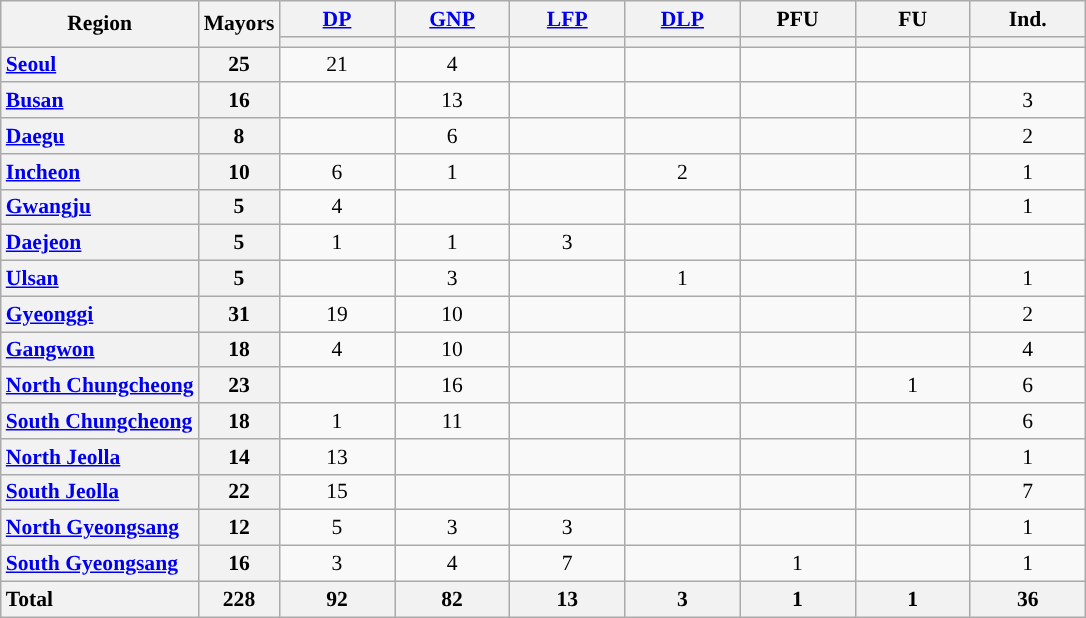<table class="wikitable" style="text-align:center; font-size: 0.9em;">
<tr>
<th rowspan="2">Region</th>
<th rowspan="2">Mayors</th>
<th class="unsortable" style="width:70px;"><a href='#'>DP</a></th>
<th class="unsortable" style="width:70px;"><a href='#'>GNP</a></th>
<th class="unsortable" style="width:70px;"><a href='#'>LFP</a></th>
<th class="unsortable" style="width:70px;"><a href='#'>DLP</a></th>
<th class="unsortable" style="width:70px;">PFU</th>
<th class="unsortable" style="width:70px;">FU</th>
<th class="unsortable" style="width:70px;">Ind.</th>
</tr>
<tr>
<th style="background:"></th>
<th style="background:"></th>
<th style="background:"></th>
<th style="background:"></th>
<th></th>
<th></th>
<th style="background:"></th>
</tr>
<tr>
<th style="text-align: left;"><a href='#'>Seoul</a></th>
<th>25</th>
<td>21</td>
<td>4</td>
<td></td>
<td></td>
<td></td>
<td></td>
<td></td>
</tr>
<tr>
<th style="text-align: left;"><a href='#'>Busan</a></th>
<th>16</th>
<td></td>
<td>13</td>
<td></td>
<td></td>
<td></td>
<td></td>
<td>3</td>
</tr>
<tr>
<th style="text-align: left;"><a href='#'>Daegu</a></th>
<th>8</th>
<td></td>
<td>6</td>
<td></td>
<td></td>
<td></td>
<td></td>
<td>2</td>
</tr>
<tr>
<th style="text-align: left;"><a href='#'>Incheon</a></th>
<th>10</th>
<td>6</td>
<td>1</td>
<td></td>
<td>2</td>
<td></td>
<td></td>
<td>1</td>
</tr>
<tr>
<th style="text-align: left;"><a href='#'>Gwangju</a></th>
<th>5</th>
<td>4</td>
<td></td>
<td></td>
<td></td>
<td></td>
<td></td>
<td>1</td>
</tr>
<tr>
<th style="text-align: left;"><a href='#'>Daejeon</a></th>
<th>5</th>
<td>1</td>
<td>1</td>
<td>3</td>
<td></td>
<td></td>
<td></td>
<td></td>
</tr>
<tr>
<th style="text-align: left;"><a href='#'>Ulsan</a></th>
<th>5</th>
<td></td>
<td>3</td>
<td></td>
<td>1</td>
<td></td>
<td></td>
<td>1</td>
</tr>
<tr>
<th style="text-align: left;"><a href='#'>Gyeonggi</a></th>
<th>31</th>
<td>19</td>
<td>10</td>
<td></td>
<td></td>
<td></td>
<td></td>
<td>2</td>
</tr>
<tr>
<th style="text-align: left;"><a href='#'>Gangwon</a></th>
<th>18</th>
<td>4</td>
<td>10</td>
<td></td>
<td></td>
<td></td>
<td></td>
<td>4</td>
</tr>
<tr>
<th style="text-align: left;"><a href='#'>North Chungcheong</a></th>
<th>23</th>
<td></td>
<td>16</td>
<td></td>
<td></td>
<td></td>
<td>1</td>
<td>6</td>
</tr>
<tr>
<th style="text-align: left;"><a href='#'>South Chungcheong</a></th>
<th>18</th>
<td>1</td>
<td>11</td>
<td></td>
<td></td>
<td></td>
<td></td>
<td>6</td>
</tr>
<tr>
<th style="text-align: left;"><a href='#'>North Jeolla</a></th>
<th>14</th>
<td>13</td>
<td></td>
<td></td>
<td></td>
<td></td>
<td></td>
<td>1</td>
</tr>
<tr>
<th style="text-align: left;"><a href='#'>South Jeolla</a></th>
<th>22</th>
<td>15</td>
<td></td>
<td></td>
<td></td>
<td></td>
<td></td>
<td>7</td>
</tr>
<tr>
<th style="text-align: left;"><a href='#'>North Gyeongsang</a></th>
<th>12</th>
<td>5</td>
<td>3</td>
<td>3</td>
<td></td>
<td></td>
<td></td>
<td>1</td>
</tr>
<tr>
<th style="text-align: left;"><a href='#'>South Gyeongsang</a></th>
<th>16</th>
<td>3</td>
<td>4</td>
<td>7</td>
<td></td>
<td>1</td>
<td></td>
<td>1</td>
</tr>
<tr class="sortbottom">
<th style="text-align: left;">Total</th>
<th>228</th>
<th>92</th>
<th>82</th>
<th>13</th>
<th>3</th>
<th>1</th>
<th>1</th>
<th>36</th>
</tr>
</table>
